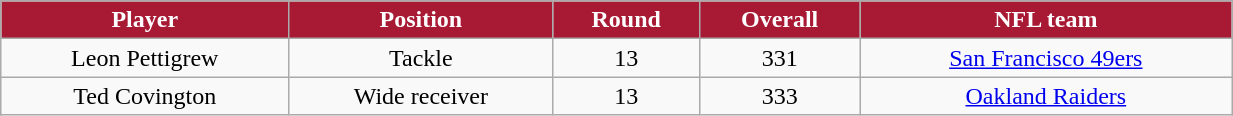<table class="wikitable" width="65%">
<tr align="center" style="background:#A81933;color:#FFFFFF;">
<td><strong>Player</strong></td>
<td><strong>Position</strong></td>
<td><strong>Round</strong></td>
<td><strong>Overall</strong></td>
<td><strong>NFL team</strong></td>
</tr>
<tr align="center" bgcolor="">
<td>Leon Pettigrew</td>
<td>Tackle</td>
<td>13</td>
<td>331</td>
<td><a href='#'>San Francisco 49ers</a></td>
</tr>
<tr align="center" bgcolor="">
<td>Ted Covington</td>
<td>Wide receiver</td>
<td>13</td>
<td>333</td>
<td><a href='#'>Oakland Raiders</a></td>
</tr>
</table>
